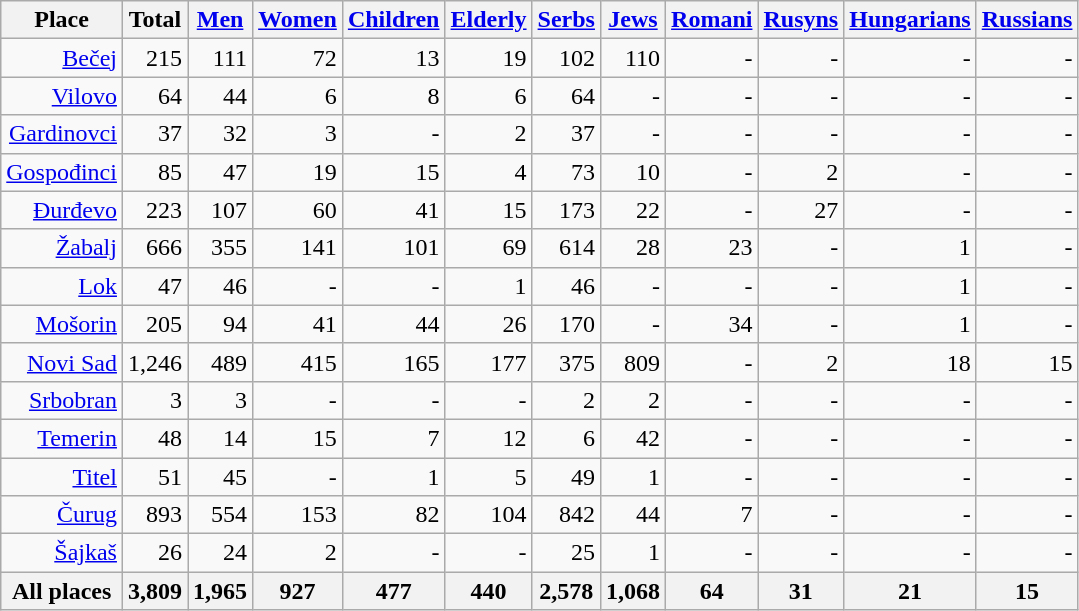<table class="wikitable sortable" style="text-align:right;">
<tr>
<th>Place</th>
<th>Total</th>
<th><a href='#'>Men</a></th>
<th><a href='#'>Women</a></th>
<th><a href='#'>Children</a></th>
<th><a href='#'>Elderly</a></th>
<th><a href='#'>Serbs</a></th>
<th><a href='#'>Jews</a></th>
<th><a href='#'>Romani</a></th>
<th><a href='#'>Rusyns</a></th>
<th><a href='#'>Hungarians</a></th>
<th><a href='#'>Russians</a></th>
</tr>
<tr>
<td><a href='#'>Bečej</a></td>
<td>215</td>
<td>111</td>
<td>72</td>
<td>13</td>
<td>19</td>
<td>102</td>
<td>110</td>
<td>-</td>
<td>-</td>
<td>-</td>
<td>-</td>
</tr>
<tr>
<td><a href='#'>Vilovo</a></td>
<td>64</td>
<td>44</td>
<td>6</td>
<td>8</td>
<td>6</td>
<td>64</td>
<td>-</td>
<td>-</td>
<td>-</td>
<td>-</td>
<td>-</td>
</tr>
<tr>
<td><a href='#'>Gardinovci</a></td>
<td>37</td>
<td>32</td>
<td>3</td>
<td>-</td>
<td>2</td>
<td>37</td>
<td>-</td>
<td>-</td>
<td>-</td>
<td>-</td>
<td>-</td>
</tr>
<tr>
<td><a href='#'>Gospođinci</a></td>
<td>85</td>
<td>47</td>
<td>19</td>
<td>15</td>
<td>4</td>
<td>73</td>
<td>10</td>
<td>-</td>
<td>2</td>
<td>-</td>
<td>-</td>
</tr>
<tr>
<td><a href='#'>Đurđevo</a></td>
<td>223</td>
<td>107</td>
<td>60</td>
<td>41</td>
<td>15</td>
<td>173</td>
<td>22</td>
<td>-</td>
<td>27</td>
<td>-</td>
<td>-</td>
</tr>
<tr>
<td><a href='#'>Žabalj</a></td>
<td>666</td>
<td>355</td>
<td>141</td>
<td>101</td>
<td>69</td>
<td>614</td>
<td>28</td>
<td>23</td>
<td>-</td>
<td>1</td>
<td>-</td>
</tr>
<tr>
<td><a href='#'>Lok</a></td>
<td>47</td>
<td>46</td>
<td>-</td>
<td>-</td>
<td>1</td>
<td>46</td>
<td>-</td>
<td>-</td>
<td>-</td>
<td>1</td>
<td>-</td>
</tr>
<tr>
<td><a href='#'>Mošorin</a></td>
<td>205</td>
<td>94</td>
<td>41</td>
<td>44</td>
<td>26</td>
<td>170</td>
<td>-</td>
<td>34</td>
<td>-</td>
<td>1</td>
<td>-</td>
</tr>
<tr>
<td><a href='#'>Novi Sad</a></td>
<td>1,246</td>
<td>489</td>
<td>415</td>
<td>165</td>
<td>177</td>
<td>375</td>
<td>809</td>
<td>-</td>
<td>2</td>
<td>18</td>
<td>15</td>
</tr>
<tr>
<td><a href='#'>Srbobran</a></td>
<td>3</td>
<td>3</td>
<td>-</td>
<td>-</td>
<td>-</td>
<td>2</td>
<td>2</td>
<td>-</td>
<td>-</td>
<td>-</td>
<td>-</td>
</tr>
<tr>
<td><a href='#'>Temerin</a></td>
<td>48</td>
<td>14</td>
<td>15</td>
<td>7</td>
<td>12</td>
<td>6</td>
<td>42</td>
<td>-</td>
<td>-</td>
<td>-</td>
<td>-</td>
</tr>
<tr>
<td><a href='#'>Titel</a></td>
<td>51</td>
<td>45</td>
<td>-</td>
<td>1</td>
<td>5</td>
<td>49</td>
<td>1</td>
<td>-</td>
<td>-</td>
<td>-</td>
<td>-</td>
</tr>
<tr>
<td><a href='#'>Čurug</a></td>
<td>893</td>
<td>554</td>
<td>153</td>
<td>82</td>
<td>104</td>
<td>842</td>
<td>44</td>
<td>7</td>
<td>-</td>
<td>-</td>
<td>-</td>
</tr>
<tr>
<td><a href='#'>Šajkaš</a></td>
<td>26</td>
<td>24</td>
<td>2</td>
<td>-</td>
<td>-</td>
<td>25</td>
<td>1</td>
<td>-</td>
<td>-</td>
<td>-</td>
<td>-</td>
</tr>
<tr>
<th>All places</th>
<th>3,809</th>
<th>1,965</th>
<th>927</th>
<th>477</th>
<th>440</th>
<th>2,578</th>
<th>1,068</th>
<th>64</th>
<th>31</th>
<th>21</th>
<th>15</th>
</tr>
</table>
